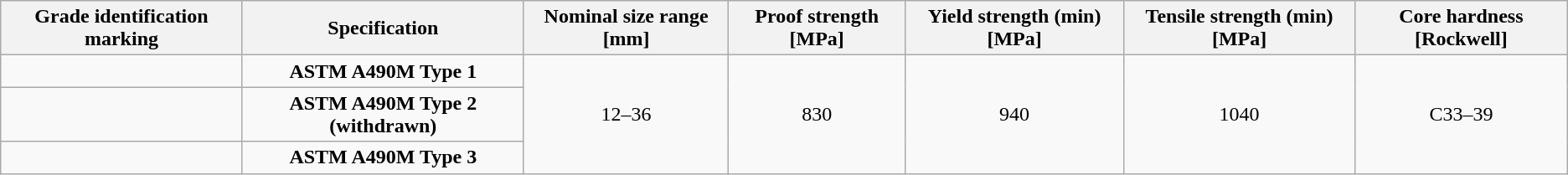<table class="wikitable" border="1" style="text-align:center">
<tr>
<th>Grade identification marking</th>
<th>Specification</th>
<th>Nominal size range [mm]</th>
<th>Proof strength [MPa]</th>
<th>Yield strength (min) [MPa]</th>
<th>Tensile strength (min) [MPa]</th>
<th>Core hardness [Rockwell]</th>
</tr>
<tr>
<td></td>
<td><strong>ASTM A490M Type 1</strong></td>
<td rowspan=3>12–36</td>
<td rowspan=3>830</td>
<td rowspan=3>940</td>
<td rowspan=3>1040</td>
<td rowspan=3>C33–39</td>
</tr>
<tr>
<td></td>
<td><strong>ASTM A490M Type 2 (withdrawn)</strong></td>
</tr>
<tr>
<td></td>
<td><strong>ASTM A490M Type 3</strong></td>
</tr>
</table>
